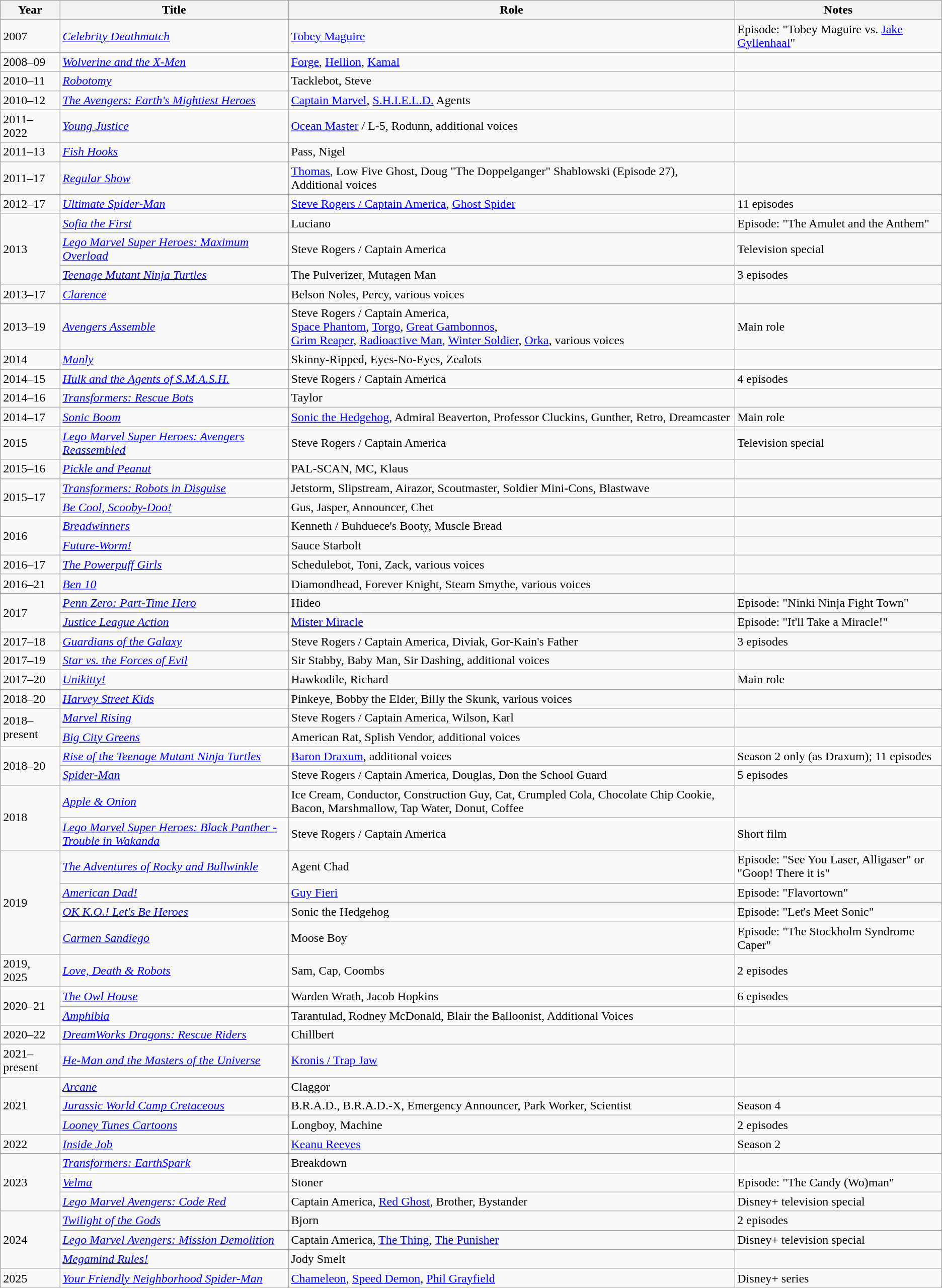<table class="wikitable sortable">
<tr>
<th>Year</th>
<th>Title</th>
<th>Role</th>
<th class="unsortable">Notes</th>
</tr>
<tr>
<td>2007</td>
<td><em><a href='#'>Celebrity Deathmatch</a></em></td>
<td><a href='#'>Tobey Maguire</a></td>
<td>Episode: "Tobey Maguire vs. <a href='#'>Jake Gyllenhaal</a>"</td>
</tr>
<tr>
<td>2008–09</td>
<td><em><a href='#'>Wolverine and the X-Men</a></em></td>
<td><a href='#'>Forge</a>, <a href='#'>Hellion</a>, <a href='#'>Kamal</a></td>
<td></td>
</tr>
<tr>
<td>2010–11</td>
<td><em><a href='#'>Robotomy</a></em></td>
<td>Tacklebot, Steve</td>
<td></td>
</tr>
<tr>
<td>2010–12</td>
<td><em><a href='#'>The Avengers: Earth's Mightiest Heroes</a></em></td>
<td><a href='#'>Captain Marvel</a>, <a href='#'>S.H.I.E.L.D.</a> Agents</td>
<td></td>
</tr>
<tr>
<td>2011–2022</td>
<td><em><a href='#'>Young Justice</a></em></td>
<td><a href='#'>Ocean Master</a> / L-5, Rodunn, additional voices</td>
<td></td>
</tr>
<tr>
<td>2011–13</td>
<td><em><a href='#'>Fish Hooks</a></em></td>
<td>Pass, Nigel</td>
<td></td>
</tr>
<tr>
<td>2011–17</td>
<td><em><a href='#'>Regular Show</a></em></td>
<td><a href='#'>Thomas</a>, Low Five Ghost, Doug "The Doppelganger" Shablowski (Episode 27), Additional voices</td>
<td></td>
</tr>
<tr>
<td>2012–17</td>
<td><em><a href='#'>Ultimate Spider-Man</a></em></td>
<td><a href='#'>Steve Rogers / Captain America</a>, <a href='#'>Ghost Spider</a></td>
<td>11 episodes</td>
</tr>
<tr>
<td rowspan="3">2013</td>
<td><em><a href='#'>Sofia the First</a></em></td>
<td>Luciano</td>
<td>Episode: "The Amulet and the Anthem"</td>
</tr>
<tr>
<td><em><a href='#'>Lego Marvel Super Heroes: Maximum Overload</a></em></td>
<td>Steve Rogers / Captain America</td>
<td>Television special</td>
</tr>
<tr>
<td><em><a href='#'>Teenage Mutant Ninja Turtles</a></em></td>
<td>The Pulverizer, Mutagen Man</td>
<td>3 episodes</td>
</tr>
<tr>
<td>2013–17</td>
<td><em><a href='#'>Clarence</a></em></td>
<td>Belson Noles, Percy, various voices</td>
<td></td>
</tr>
<tr>
<td>2013–19</td>
<td><em><a href='#'>Avengers Assemble</a></em></td>
<td>Steve Rogers / Captain America, <br><a href='#'>Space Phantom</a>, <a href='#'>Torgo</a>, <a href='#'>Great Gambonnos</a>, <br><a href='#'>Grim Reaper</a>, <a href='#'>Radioactive Man</a>, <a href='#'>Winter Soldier</a>, <a href='#'>Orka</a>, various voices</td>
<td>Main role</td>
</tr>
<tr>
<td>2014</td>
<td><em><a href='#'>Manly</a></em></td>
<td>Skinny-Ripped, Eyes-No-Eyes, Zealots</td>
<td></td>
</tr>
<tr>
<td>2014–15</td>
<td><em><a href='#'>Hulk and the Agents of S.M.A.S.H.</a></em></td>
<td>Steve Rogers / Captain America</td>
<td>4 episodes</td>
</tr>
<tr>
<td>2014–16</td>
<td><em><a href='#'>Transformers: Rescue Bots</a></em></td>
<td>Taylor</td>
<td></td>
</tr>
<tr>
<td>2014–17</td>
<td><em><a href='#'>Sonic Boom</a></em></td>
<td><a href='#'>Sonic the Hedgehog</a>, Admiral Beaverton, Professor Cluckins, Gunther, Retro, Dreamcaster</td>
<td>Main role</td>
</tr>
<tr>
<td>2015</td>
<td><em><a href='#'>Lego Marvel Super Heroes: Avengers Reassembled</a></em></td>
<td>Steve Rogers / Captain America</td>
<td>Television special</td>
</tr>
<tr>
<td>2015–16</td>
<td><em><a href='#'>Pickle and Peanut</a></em></td>
<td>PAL-SCAN, MC, Klaus</td>
<td></td>
</tr>
<tr>
<td rowspan = "2">2015–17</td>
<td><em><a href='#'>Transformers: Robots in Disguise</a></em></td>
<td>Jetstorm, Slipstream, Airazor, Scoutmaster, Soldier Mini-Cons, Blastwave</td>
<td></td>
</tr>
<tr>
<td><em><a href='#'>Be Cool, Scooby-Doo!</a></em></td>
<td>Gus, Jasper, Announcer, Chet</td>
<td></td>
</tr>
<tr>
<td rowspan = "2">2016</td>
<td><em><a href='#'>Breadwinners</a></em></td>
<td>Kenneth / Buhduece's Booty, Muscle Bread</td>
<td></td>
</tr>
<tr>
<td><em><a href='#'>Future-Worm!</a></em></td>
<td>Sauce Starbolt</td>
<td></td>
</tr>
<tr>
<td>2016–17</td>
<td><em><a href='#'>The Powerpuff Girls</a></em></td>
<td>Schedulebot, Toni, Zack, various voices</td>
<td></td>
</tr>
<tr>
<td>2016–21</td>
<td><em><a href='#'>Ben 10</a></em></td>
<td>Diamondhead, Forever Knight, Steam Smythe, various voices</td>
<td></td>
</tr>
<tr>
<td rowspan="2">2017</td>
<td><em><a href='#'>Penn Zero: Part-Time Hero</a></em></td>
<td>Hideo</td>
<td>Episode: "Ninki Ninja Fight Town"</td>
</tr>
<tr>
<td><em><a href='#'>Justice League Action</a></em></td>
<td><a href='#'>Mister Miracle</a></td>
<td>Episode: "It'll Take a Miracle!"</td>
</tr>
<tr>
<td>2017–18</td>
<td><em><a href='#'>Guardians of the Galaxy</a></em></td>
<td>Steve Rogers / Captain America, Diviak, Gor-Kain's Father</td>
<td>3 episodes</td>
</tr>
<tr>
<td>2017–19</td>
<td><em><a href='#'>Star vs. the Forces of Evil</a></em></td>
<td>Sir Stabby, Baby Man, Sir Dashing, additional voices</td>
<td></td>
</tr>
<tr>
<td>2017–20</td>
<td><em><a href='#'>Unikitty!</a></em></td>
<td>Hawkodile, Richard</td>
<td>Main role</td>
</tr>
<tr>
<td>2018–20</td>
<td><em><a href='#'>Harvey Street Kids</a></em></td>
<td>Pinkeye, Bobby the Elder, Billy the Skunk, various voices</td>
<td></td>
</tr>
<tr>
<td rowspan = "2">2018–present</td>
<td><em><a href='#'>Marvel Rising</a></em></td>
<td>Steve Rogers / Captain America, Wilson, Karl</td>
<td></td>
</tr>
<tr>
<td><em><a href='#'>Big City Greens</a></em></td>
<td>American Rat, Splish Vendor, additional voices</td>
<td></td>
</tr>
<tr>
<td rowspan = "2">2018–20</td>
<td><em><a href='#'>Rise of the Teenage Mutant Ninja Turtles</a></em></td>
<td><a href='#'>Baron Draxum</a>, additional voices</td>
<td>Season 2 only (as Draxum); 11 episodes</td>
</tr>
<tr>
<td><em><a href='#'>Spider-Man</a></em></td>
<td>Steve Rogers / Captain America, Douglas, Don the School Guard</td>
<td>5 episodes</td>
</tr>
<tr>
<td rowspan="2">2018</td>
<td><em><a href='#'>Apple & Onion</a></em></td>
<td>Ice Cream, Conductor, Construction Guy, Cat, Crumpled Cola, Chocolate Chip Cookie, Bacon, Marshmallow, Tap Water, Donut, Coffee</td>
<td></td>
</tr>
<tr>
<td><em><a href='#'>Lego Marvel Super Heroes: Black Panther - Trouble in Wakanda</a></em></td>
<td>Steve Rogers / Captain America</td>
<td>Short film</td>
</tr>
<tr>
<td rowspan="4">2019</td>
<td><em><a href='#'>The Adventures of Rocky and Bullwinkle</a></em></td>
<td>Agent Chad</td>
<td>Episode: "See You Laser, Alligaser" or "Goop! There it is"</td>
</tr>
<tr>
<td><em><a href='#'>American Dad!</a></em></td>
<td><a href='#'>Guy Fieri</a></td>
<td>Episode: "Flavortown"</td>
</tr>
<tr>
<td><em><a href='#'>OK K.O.! Let's Be Heroes</a></em></td>
<td>Sonic the Hedgehog</td>
<td>Episode: "Let's Meet Sonic"</td>
</tr>
<tr>
<td><em><a href='#'>Carmen Sandiego</a></em></td>
<td>Moose Boy</td>
<td>Episode: "The Stockholm Syndrome Caper"</td>
</tr>
<tr>
<td>2019, 2025</td>
<td><em><a href='#'>Love, Death & Robots</a></em></td>
<td>Sam, Cap, Coombs</td>
<td>2 episodes</td>
</tr>
<tr>
<td rowspan="2">2020–21</td>
<td><em><a href='#'>The Owl House</a></em></td>
<td>Warden Wrath, Jacob Hopkins</td>
<td>6 episodes</td>
</tr>
<tr>
<td><em><a href='#'>Amphibia</a></em></td>
<td>Tarantulad, Rodney McDonald, Blair the Balloonist, Additional Voices</td>
<td></td>
</tr>
<tr>
<td>2020–22</td>
<td><em><a href='#'>DreamWorks Dragons: Rescue Riders</a></em></td>
<td>Chillbert</td>
<td></td>
</tr>
<tr>
<td>2021–present</td>
<td><em><a href='#'>He-Man and the Masters of the Universe</a></em></td>
<td><a href='#'>Kronis / Trap Jaw</a></td>
<td></td>
</tr>
<tr>
<td rowspan="3">2021</td>
<td><em><a href='#'>Arcane</a></em></td>
<td>Claggor</td>
<td></td>
</tr>
<tr>
<td><em><a href='#'>Jurassic World Camp Cretaceous</a></em></td>
<td>B.R.A.D., B.R.A.D.-X, Emergency Announcer, Park Worker, Scientist</td>
<td>Season 4</td>
</tr>
<tr>
<td><em><a href='#'>Looney Tunes Cartoons</a></em></td>
<td>Longboy, Machine</td>
<td>2 episodes</td>
</tr>
<tr>
<td>2022</td>
<td><em><a href='#'>Inside Job</a></em></td>
<td><a href='#'>Keanu Reeves</a></td>
<td>Season 2</td>
</tr>
<tr>
<td rowspan="3">2023</td>
<td><em><a href='#'>Transformers: EarthSpark</a></em></td>
<td Breakdown>Breakdown</td>
<td></td>
</tr>
<tr>
<td><em><a href='#'>Velma</a></em></td>
<td>Stoner</td>
<td>Episode: "The Candy (Wo)man"</td>
</tr>
<tr>
<td><em><a href='#'>Lego Marvel Avengers: Code Red</a></em></td>
<td>Captain America, <a href='#'>Red Ghost</a>, Brother, Bystander</td>
<td>Disney+ television special</td>
</tr>
<tr>
<td rowspan="3">2024</td>
<td><em><a href='#'>Twilight of the Gods</a></em></td>
<td>Bjorn</td>
<td>2 episodes</td>
</tr>
<tr>
<td><em><a href='#'>Lego Marvel Avengers: Mission Demolition</a></em></td>
<td>Captain America, <a href='#'>The Thing</a>, <a href='#'>The Punisher</a></td>
<td>Disney+ television special</td>
</tr>
<tr>
<td><em><a href='#'>Megamind Rules!</a></em></td>
<td>Jody Smelt</td>
<td></td>
</tr>
<tr>
<td>2025</td>
<td><em><a href='#'>Your Friendly Neighborhood Spider-Man</a></em></td>
<td><a href='#'>Chameleon</a>, <a href='#'>Speed Demon</a>, <a href='#'>Phil Grayfield</a></td>
<td>Disney+ series</td>
</tr>
</table>
